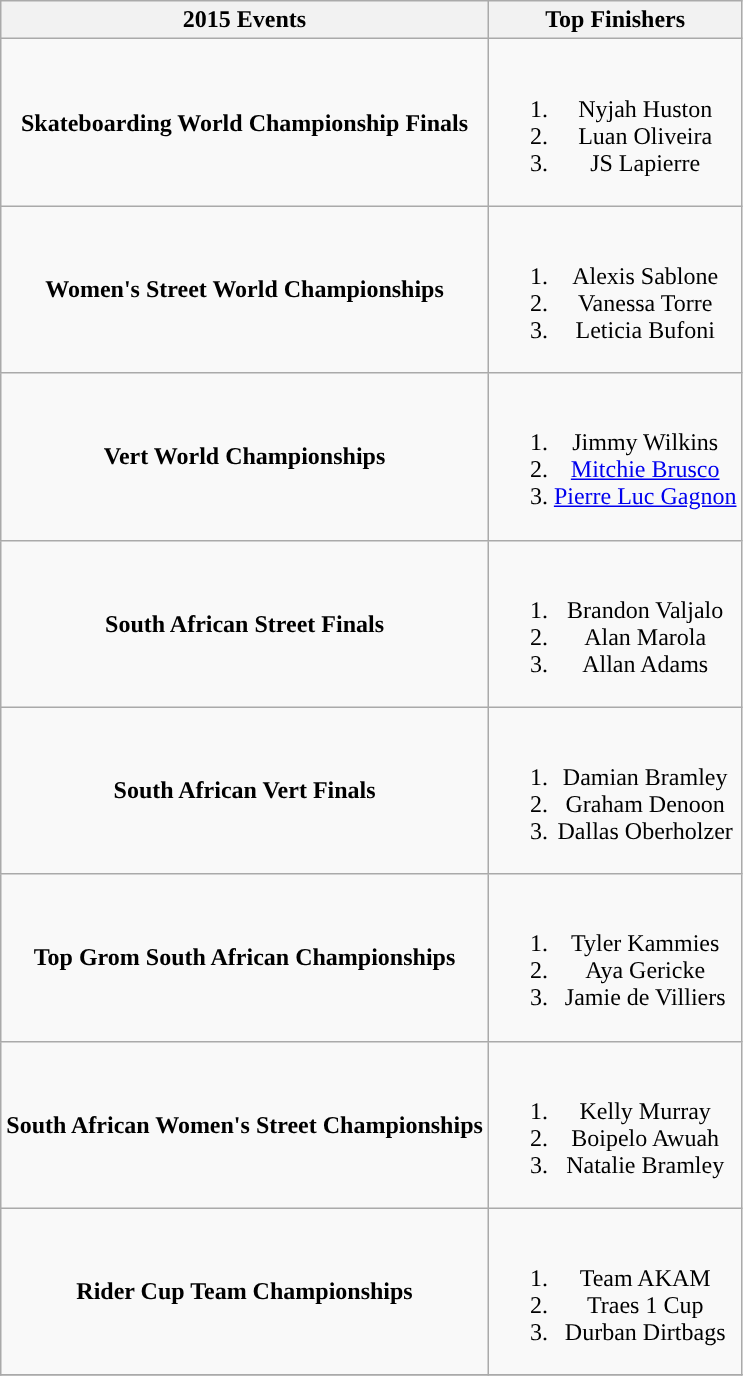<table class="wikitable plainrowheaders" style="text-align:center;">
<tr>
<th scope="col" rowspan="1">2015 Events</th>
<th scope="col" rowspan="1">Top Finishers</th>
</tr>
<tr>
<td rowspan="1"><strong>Skateboarding World Championship Finals</strong></td>
<td><br><ol><li> Nyjah Huston</li><li> Luan Oliveira</li><li> JS Lapierre</li></ol></td>
</tr>
<tr>
<td rowspan="1"><strong>Women's Street World Championships</strong></td>
<td><br><ol><li> Alexis Sablone</li><li> Vanessa Torre</li><li> Leticia Bufoni</li></ol></td>
</tr>
<tr>
<td rowspan="1"><strong>Vert World Championships</strong></td>
<td><br><ol><li> Jimmy Wilkins</li><li> <a href='#'>Mitchie Brusco</a></li><li> <a href='#'>Pierre Luc Gagnon</a></li></ol></td>
</tr>
<tr>
<td rowspan="1"><strong>South African Street Finals</strong></td>
<td><br><ol><li> Brandon Valjalo</li><li> Alan Marola</li><li> Allan Adams</li></ol></td>
</tr>
<tr>
<td rowspan="1"><strong>South African Vert Finals</strong></td>
<td><br><ol><li> Damian Bramley</li><li> Graham Denoon</li><li> Dallas Oberholzer</li></ol></td>
</tr>
<tr>
<td rowspan="1"><strong>Top Grom South African Championships</strong></td>
<td><br><ol><li> Tyler Kammies</li><li> Aya Gericke</li><li> Jamie de Villiers</li></ol></td>
</tr>
<tr>
<td rowspan="1"><strong>South African Women's Street Championships</strong></td>
<td><br><ol><li> Kelly Murray</li><li> Boipelo Awuah</li><li> Natalie Bramley</li></ol></td>
</tr>
<tr>
<td rowspan="1"><strong>Rider Cup Team Championships</strong></td>
<td><br><ol><li> Team AKAM</li><li> Traes 1 Cup</li><li> Durban Dirtbags</li></ol></td>
</tr>
<tr>
</tr>
</table>
